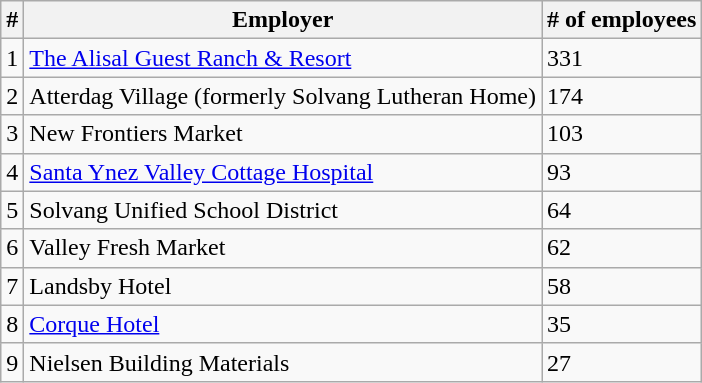<table class="wikitable">
<tr>
<th>#</th>
<th>Employer</th>
<th># of employees</th>
</tr>
<tr>
<td>1</td>
<td><a href='#'>The Alisal Guest Ranch & Resort</a></td>
<td>331</td>
</tr>
<tr>
<td>2</td>
<td>Atterdag Village (formerly Solvang Lutheran Home)</td>
<td>174</td>
</tr>
<tr>
<td>3</td>
<td>New Frontiers Market</td>
<td>103</td>
</tr>
<tr>
<td>4</td>
<td><a href='#'>Santa Ynez Valley Cottage Hospital</a></td>
<td>93</td>
</tr>
<tr>
<td>5</td>
<td>Solvang Unified School District</td>
<td>64</td>
</tr>
<tr>
<td>6</td>
<td>Valley Fresh Market</td>
<td>62</td>
</tr>
<tr>
<td>7</td>
<td>Landsby Hotel</td>
<td>58</td>
</tr>
<tr>
<td>8</td>
<td><a href='#'>Corque Hotel</a></td>
<td>35</td>
</tr>
<tr>
<td>9</td>
<td>Nielsen Building Materials</td>
<td>27</td>
</tr>
</table>
